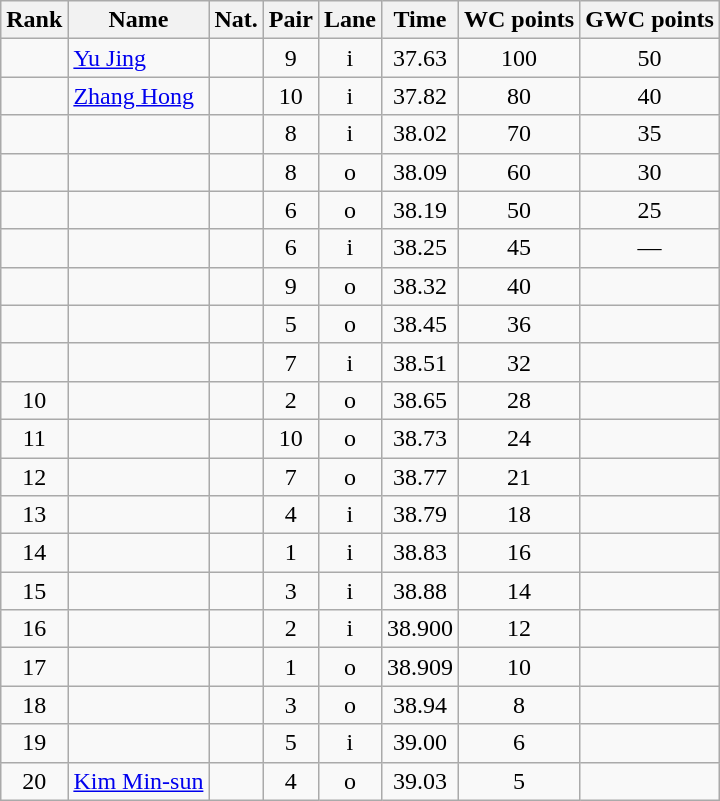<table class="wikitable sortable" style="text-align:center">
<tr>
<th>Rank</th>
<th>Name</th>
<th>Nat.</th>
<th>Pair</th>
<th>Lane</th>
<th>Time</th>
<th>WC points</th>
<th>GWC points</th>
</tr>
<tr>
<td></td>
<td align=left><a href='#'>Yu Jing</a></td>
<td></td>
<td>9</td>
<td>i</td>
<td>37.63</td>
<td>100</td>
<td>50</td>
</tr>
<tr>
<td></td>
<td align=left><a href='#'>Zhang Hong</a></td>
<td></td>
<td>10</td>
<td>i</td>
<td>37.82</td>
<td>80</td>
<td>40</td>
</tr>
<tr>
<td></td>
<td align=left></td>
<td></td>
<td>8</td>
<td>i</td>
<td>38.02</td>
<td>70</td>
<td>35</td>
</tr>
<tr>
<td></td>
<td align=left></td>
<td></td>
<td>8</td>
<td>o</td>
<td>38.09</td>
<td>60</td>
<td>30</td>
</tr>
<tr>
<td></td>
<td align=left></td>
<td></td>
<td>6</td>
<td>o</td>
<td>38.19</td>
<td>50</td>
<td>25</td>
</tr>
<tr>
<td></td>
<td align=left></td>
<td></td>
<td>6</td>
<td>i</td>
<td>38.25</td>
<td>45</td>
<td>—</td>
</tr>
<tr>
<td></td>
<td align=left></td>
<td></td>
<td>9</td>
<td>o</td>
<td>38.32</td>
<td>40</td>
<td></td>
</tr>
<tr>
<td></td>
<td align=left></td>
<td></td>
<td>5</td>
<td>o</td>
<td>38.45</td>
<td>36</td>
<td></td>
</tr>
<tr>
<td></td>
<td align=left></td>
<td></td>
<td>7</td>
<td>i</td>
<td>38.51</td>
<td>32</td>
<td></td>
</tr>
<tr>
<td>10</td>
<td align=left></td>
<td></td>
<td>2</td>
<td>o</td>
<td>38.65</td>
<td>28</td>
<td></td>
</tr>
<tr>
<td>11</td>
<td align=left></td>
<td></td>
<td>10</td>
<td>o</td>
<td>38.73</td>
<td>24</td>
<td></td>
</tr>
<tr>
<td>12</td>
<td align=left></td>
<td></td>
<td>7</td>
<td>o</td>
<td>38.77</td>
<td>21</td>
<td></td>
</tr>
<tr>
<td>13</td>
<td align=left></td>
<td></td>
<td>4</td>
<td>i</td>
<td>38.79</td>
<td>18</td>
<td></td>
</tr>
<tr>
<td>14</td>
<td align=left></td>
<td></td>
<td>1</td>
<td>i</td>
<td>38.83</td>
<td>16</td>
<td></td>
</tr>
<tr>
<td>15</td>
<td align=left></td>
<td></td>
<td>3</td>
<td>i</td>
<td>38.88</td>
<td>14</td>
<td></td>
</tr>
<tr>
<td>16</td>
<td align=left></td>
<td></td>
<td>2</td>
<td>i</td>
<td>38.900</td>
<td>12</td>
<td></td>
</tr>
<tr>
<td>17</td>
<td align=left></td>
<td></td>
<td>1</td>
<td>o</td>
<td>38.909</td>
<td>10</td>
<td></td>
</tr>
<tr>
<td>18</td>
<td align=left></td>
<td></td>
<td>3</td>
<td>o</td>
<td>38.94</td>
<td>8</td>
<td></td>
</tr>
<tr>
<td>19</td>
<td align=left></td>
<td></td>
<td>5</td>
<td>i</td>
<td>39.00</td>
<td>6</td>
<td></td>
</tr>
<tr>
<td>20</td>
<td align=left><a href='#'>Kim Min-sun</a></td>
<td></td>
<td>4</td>
<td>o</td>
<td>39.03</td>
<td>5</td>
<td></td>
</tr>
</table>
